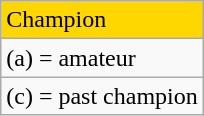<table class="wikitable">
<tr style="background:gold">
<td>Champion</td>
</tr>
<tr>
<td>(a) = amateur</td>
</tr>
<tr>
<td>(c) = past champion</td>
</tr>
</table>
